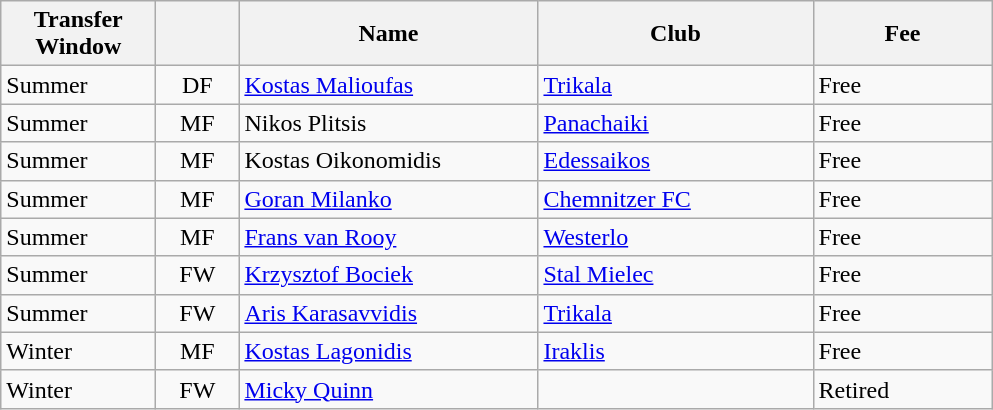<table class="wikitable plainrowheaders">
<tr>
<th scope="col" style="width:6em;">Transfer Window</th>
<th scope="col" style="width:3em;"></th>
<th scope="col" style="width:12em;">Name</th>
<th scope="col" style="width:11em;">Club</th>
<th scope="col" style="width:7em;">Fee</th>
</tr>
<tr>
<td>Summer</td>
<td align="center">DF</td>
<td> <a href='#'>Kostas Malioufas</a></td>
<td> <a href='#'>Trikala</a></td>
<td>Free</td>
</tr>
<tr>
<td>Summer</td>
<td align="center">MF</td>
<td> Nikos Plitsis</td>
<td> <a href='#'>Panachaiki</a></td>
<td>Free</td>
</tr>
<tr>
<td>Summer</td>
<td align="center">MF</td>
<td> Kostas Oikonomidis</td>
<td> <a href='#'>Edessaikos</a></td>
<td>Free</td>
</tr>
<tr>
<td>Summer</td>
<td align="center">MF</td>
<td> <a href='#'>Goran Milanko</a></td>
<td> <a href='#'>Chemnitzer FC</a></td>
<td>Free</td>
</tr>
<tr>
<td>Summer</td>
<td align="center">MF</td>
<td> <a href='#'>Frans van Rooy</a></td>
<td> <a href='#'>Westerlo</a></td>
<td>Free</td>
</tr>
<tr>
<td>Summer</td>
<td align="center">FW</td>
<td> <a href='#'>Krzysztof Bociek</a></td>
<td> <a href='#'>Stal Mielec</a></td>
<td>Free</td>
</tr>
<tr>
<td>Summer</td>
<td align="center">FW</td>
<td> <a href='#'>Aris Karasavvidis</a></td>
<td> <a href='#'>Trikala</a></td>
<td>Free</td>
</tr>
<tr>
<td>Winter</td>
<td align="center">MF</td>
<td> <a href='#'>Kostas Lagonidis</a></td>
<td> <a href='#'>Iraklis</a></td>
<td>Free</td>
</tr>
<tr>
<td>Winter</td>
<td align="center">FW</td>
<td> <a href='#'>Micky Quinn</a></td>
<td></td>
<td>Retired</td>
</tr>
</table>
